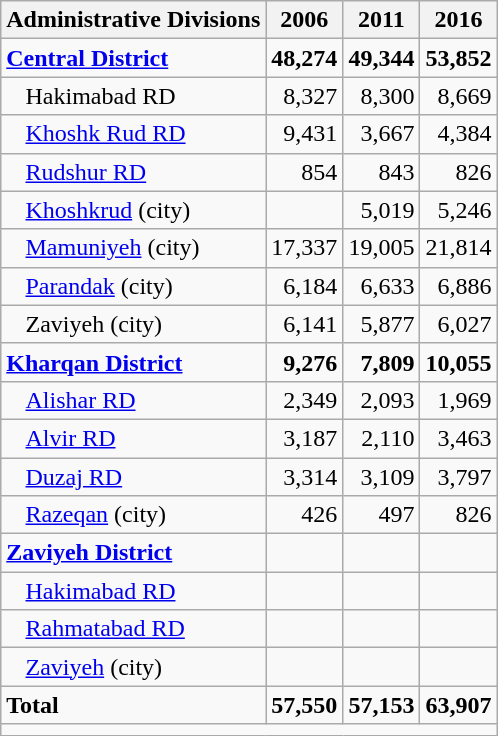<table class="wikitable">
<tr>
<th>Administrative Divisions</th>
<th>2006</th>
<th>2011</th>
<th>2016</th>
</tr>
<tr>
<td><strong><a href='#'>Central District</a></strong></td>
<td style="text-align: right;"><strong>48,274</strong></td>
<td style="text-align: right;"><strong>49,344</strong></td>
<td style="text-align: right;"><strong>53,852</strong></td>
</tr>
<tr>
<td style="padding-left: 1em;">Hakimabad RD</td>
<td style="text-align: right;">8,327</td>
<td style="text-align: right;">8,300</td>
<td style="text-align: right;">8,669</td>
</tr>
<tr>
<td style="padding-left: 1em;"><a href='#'>Khoshk Rud RD</a></td>
<td style="text-align: right;">9,431</td>
<td style="text-align: right;">3,667</td>
<td style="text-align: right;">4,384</td>
</tr>
<tr>
<td style="padding-left: 1em;"><a href='#'>Rudshur RD</a></td>
<td style="text-align: right;">854</td>
<td style="text-align: right;">843</td>
<td style="text-align: right;">826</td>
</tr>
<tr>
<td style="padding-left: 1em;"><a href='#'>Khoshkrud</a> (city)</td>
<td style="text-align: right;"></td>
<td style="text-align: right;">5,019</td>
<td style="text-align: right;">5,246</td>
</tr>
<tr>
<td style="padding-left: 1em;"><a href='#'>Mamuniyeh</a> (city)</td>
<td style="text-align: right;">17,337</td>
<td style="text-align: right;">19,005</td>
<td style="text-align: right;">21,814</td>
</tr>
<tr>
<td style="padding-left: 1em;"><a href='#'>Parandak</a> (city)</td>
<td style="text-align: right;">6,184</td>
<td style="text-align: right;">6,633</td>
<td style="text-align: right;">6,886</td>
</tr>
<tr>
<td style="padding-left: 1em;">Zaviyeh (city)</td>
<td style="text-align: right;">6,141</td>
<td style="text-align: right;">5,877</td>
<td style="text-align: right;">6,027</td>
</tr>
<tr>
<td><strong><a href='#'>Kharqan District</a></strong></td>
<td style="text-align: right;"><strong>9,276</strong></td>
<td style="text-align: right;"><strong>7,809</strong></td>
<td style="text-align: right;"><strong>10,055</strong></td>
</tr>
<tr>
<td style="padding-left: 1em;"><a href='#'>Alishar RD</a></td>
<td style="text-align: right;">2,349</td>
<td style="text-align: right;">2,093</td>
<td style="text-align: right;">1,969</td>
</tr>
<tr>
<td style="padding-left: 1em;"><a href='#'>Alvir RD</a></td>
<td style="text-align: right;">3,187</td>
<td style="text-align: right;">2,110</td>
<td style="text-align: right;">3,463</td>
</tr>
<tr>
<td style="padding-left: 1em;"><a href='#'>Duzaj RD</a></td>
<td style="text-align: right;">3,314</td>
<td style="text-align: right;">3,109</td>
<td style="text-align: right;">3,797</td>
</tr>
<tr>
<td style="padding-left: 1em;"><a href='#'>Razeqan</a> (city)</td>
<td style="text-align: right;">426</td>
<td style="text-align: right;">497</td>
<td style="text-align: right;">826</td>
</tr>
<tr>
<td><strong><a href='#'>Zaviyeh District</a></strong></td>
<td style="text-align: right;"></td>
<td style="text-align: right;"></td>
<td style="text-align: right;"></td>
</tr>
<tr>
<td style="padding-left: 1em;"><a href='#'>Hakimabad RD</a></td>
<td style="text-align: right;"></td>
<td style="text-align: right;"></td>
<td style="text-align: right;"></td>
</tr>
<tr>
<td style="padding-left: 1em;"><a href='#'>Rahmatabad RD</a></td>
<td style="text-align: right;"></td>
<td style="text-align: right;"></td>
<td style="text-align: right;"></td>
</tr>
<tr>
<td style="padding-left: 1em;"><a href='#'>Zaviyeh</a> (city)</td>
<td style="text-align: right;"></td>
<td style="text-align: right;"></td>
<td style="text-align: right;"></td>
</tr>
<tr>
<td><strong>Total</strong></td>
<td style="text-align: right;"><strong>57,550</strong></td>
<td style="text-align: right;"><strong>57,153</strong></td>
<td style="text-align: right;"><strong>63,907</strong></td>
</tr>
<tr>
<td colspan=4></td>
</tr>
</table>
